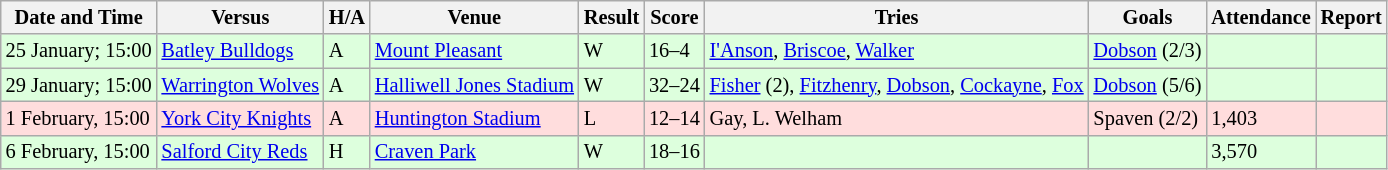<table class="wikitable" style="font-size:85%;">
<tr>
<th>Date and Time</th>
<th>Versus</th>
<th>H/A</th>
<th>Venue</th>
<th>Result</th>
<th>Score</th>
<th>Tries</th>
<th>Goals</th>
<th>Attendance</th>
<th>Report</th>
</tr>
<tr style="background:#ddffdd;">
<td>25 January; 15:00</td>
<td> <a href='#'>Batley Bulldogs</a></td>
<td>A</td>
<td><a href='#'>Mount Pleasant</a></td>
<td>W</td>
<td>16–4</td>
<td><a href='#'>I'Anson</a>, <a href='#'>Briscoe</a>, <a href='#'>Walker</a></td>
<td><a href='#'>Dobson</a> (2/3)</td>
<td></td>
<td></td>
</tr>
<tr style="background:#ddffdd;">
<td>29 January; 15:00</td>
<td> <a href='#'>Warrington Wolves</a></td>
<td>A</td>
<td><a href='#'>Halliwell Jones Stadium</a></td>
<td>W</td>
<td>32–24</td>
<td><a href='#'>Fisher</a> (2), <a href='#'>Fitzhenry</a>, <a href='#'>Dobson</a>, <a href='#'>Cockayne</a>, <a href='#'>Fox</a></td>
<td><a href='#'>Dobson</a> (5/6)</td>
<td></td>
<td></td>
</tr>
<tr style="background:#ffdddd;">
<td>1 February, 15:00</td>
<td> <a href='#'>York City Knights</a></td>
<td>A</td>
<td><a href='#'>Huntington Stadium</a></td>
<td>L</td>
<td>12–14</td>
<td>Gay, L. Welham</td>
<td>Spaven (2/2)</td>
<td>1,403</td>
<td></td>
</tr>
<tr style="background:#ddffdd;">
<td>6 February, 15:00</td>
<td> <a href='#'>Salford City Reds</a></td>
<td>H</td>
<td><a href='#'>Craven Park</a></td>
<td>W</td>
<td>18–16</td>
<td></td>
<td></td>
<td>3,570</td>
<td></td>
</tr>
</table>
